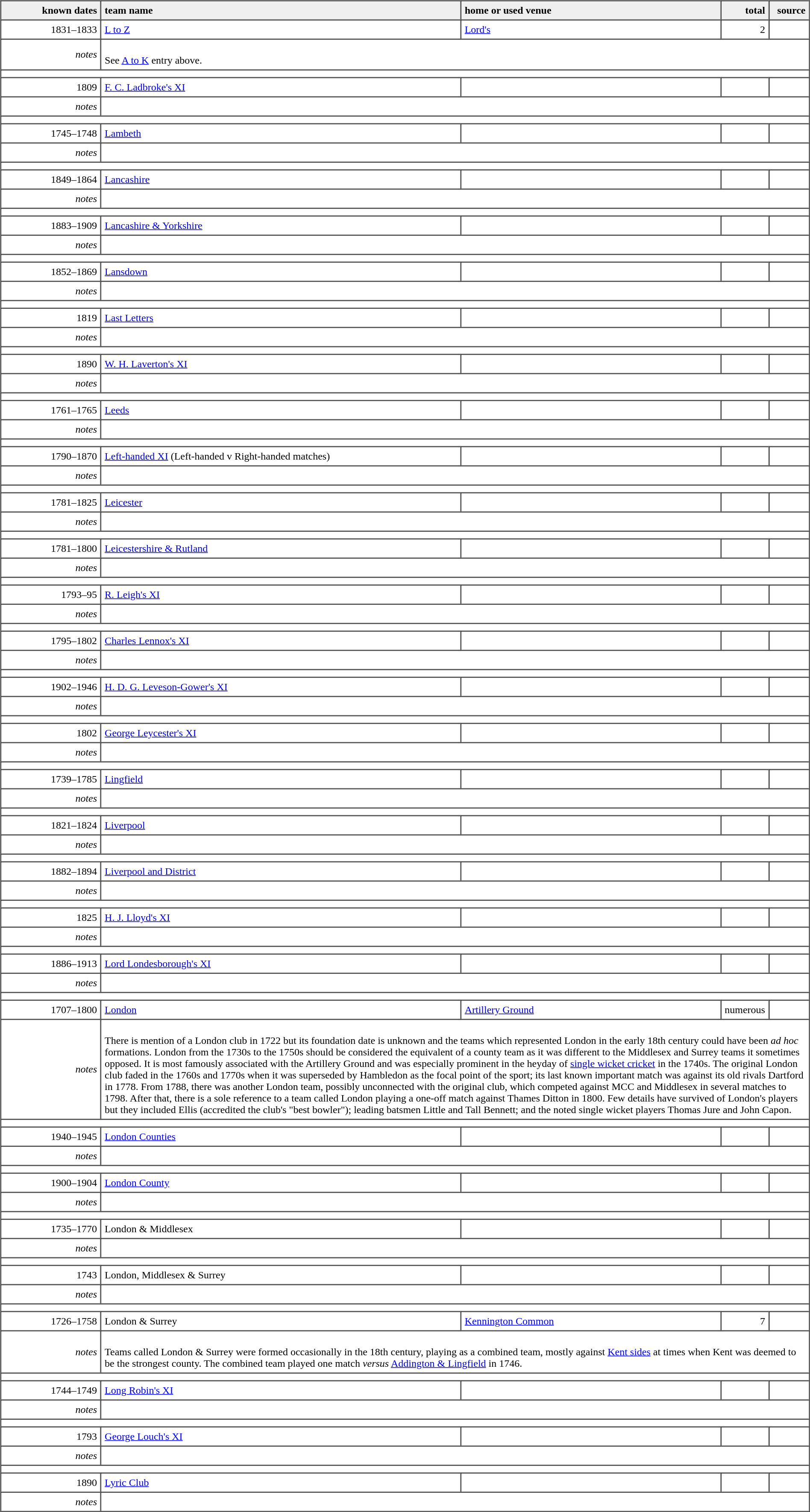<table border="1" cellpadding="5" cellspacing="0">
<tr style="background:#efefef;">
<th style="width:12.5%; text-align:right;">known dates</th>
<th style="width:45.0%; text-align:left;">team name</th>
<th style="width:32.5%; text-align:left;">home or used venue</th>
<th style="width:5.00%; text-align:right;">total</th>
<th style="width:5.00%; text-align:right;">source</th>
</tr>
<tr>
<td style="text-align:right;">1831–1833</td>
<td><a href='#'>L to Z</a></td>
<td><a href='#'>Lord's</a></td>
<td style="text-align:right;">2</td>
<td style="text-align:right;"></td>
</tr>
<tr>
<td style="text-align:right;"><em>notes</em></td>
<td colspan="4"><br>See <a href='#'>A to K</a> entry above.</td>
</tr>
<tr>
<td colspan="5"></td>
</tr>
<tr>
<td style="text-align:right;">1809</td>
<td><a href='#'>F. C. Ladbroke's XI</a></td>
<td></td>
<td style="text-align:right;"></td>
<td style="text-align:right;"></td>
</tr>
<tr>
<td style="text-align:right;"><em>notes</em></td>
<td colspan="4"></td>
</tr>
<tr>
<td colspan="5"></td>
</tr>
<tr>
<td style="text-align:right;">1745–1748</td>
<td><a href='#'>Lambeth</a></td>
<td></td>
<td style="text-align:right;"></td>
<td style="text-align:right;"></td>
</tr>
<tr>
<td style="text-align:right;"><em>notes</em></td>
<td colspan="4"></td>
</tr>
<tr>
<td colspan="5"></td>
</tr>
<tr>
<td style="text-align:right;">1849–1864</td>
<td><a href='#'>Lancashire</a></td>
<td></td>
<td style="text-align:right;"></td>
<td style="text-align:right;"></td>
</tr>
<tr>
<td style="text-align:right;"><em>notes</em></td>
<td colspan="4"></td>
</tr>
<tr>
<td colspan="5"></td>
</tr>
<tr>
<td style="text-align:right;">1883–1909</td>
<td><a href='#'>Lancashire & Yorkshire</a></td>
<td></td>
<td style="text-align:right;"></td>
<td style="text-align:right;"></td>
</tr>
<tr>
<td style="text-align:right;"><em>notes</em></td>
<td colspan="4"></td>
</tr>
<tr>
<td colspan="5"></td>
</tr>
<tr>
<td style="text-align:right;">1852–1869</td>
<td><a href='#'>Lansdown</a></td>
<td></td>
<td style="text-align:right;"></td>
<td style="text-align:right;"></td>
</tr>
<tr>
<td style="text-align:right;"><em>notes</em></td>
<td colspan="4"></td>
</tr>
<tr>
<td colspan="5"></td>
</tr>
<tr>
<td style="text-align:right;">1819</td>
<td><a href='#'>Last Letters</a></td>
<td></td>
<td style="text-align:right;"></td>
<td style="text-align:right;"></td>
</tr>
<tr>
<td style="text-align:right;"><em>notes</em></td>
<td colspan="4"></td>
</tr>
<tr>
<td colspan="5"></td>
</tr>
<tr>
<td style="text-align:right;">1890</td>
<td><a href='#'>W. H. Laverton's XI</a></td>
<td></td>
<td style="text-align:right;"></td>
<td style="text-align:right;"></td>
</tr>
<tr>
<td style="text-align:right;"><em>notes</em></td>
<td colspan="4"></td>
</tr>
<tr>
<td colspan="5"></td>
</tr>
<tr>
<td style="text-align:right;">1761–1765</td>
<td><a href='#'>Leeds</a></td>
<td></td>
<td style="text-align:right;"></td>
<td style="text-align:right;"></td>
</tr>
<tr>
<td style="text-align:right;"><em>notes</em></td>
<td colspan="4"></td>
</tr>
<tr>
<td colspan="5"></td>
</tr>
<tr>
<td style="text-align:right;">1790–1870</td>
<td><a href='#'>Left-handed XI</a> (Left-handed v Right-handed matches)</td>
<td></td>
<td style="text-align:right;"></td>
<td style="text-align:right;"></td>
</tr>
<tr>
<td style="text-align:right;"><em>notes</em></td>
<td colspan="4"></td>
</tr>
<tr>
<td colspan="5"></td>
</tr>
<tr>
<td style="text-align:right;">1781–1825</td>
<td><a href='#'>Leicester</a></td>
<td></td>
<td style="text-align:right;"></td>
<td style="text-align:right;"></td>
</tr>
<tr>
<td style="text-align:right;"><em>notes</em></td>
<td colspan="4"></td>
</tr>
<tr>
<td colspan="5"></td>
</tr>
<tr>
<td style="text-align:right;">1781–1800</td>
<td><a href='#'>Leicestershire & Rutland</a></td>
<td></td>
<td style="text-align:right;"></td>
<td style="text-align:right;"></td>
</tr>
<tr>
<td style="text-align:right;"><em>notes</em></td>
<td colspan="4"></td>
</tr>
<tr>
<td colspan="5"></td>
</tr>
<tr>
<td style="text-align:right;">1793–95</td>
<td><a href='#'>R. Leigh's XI</a></td>
<td></td>
<td style="text-align:right;"></td>
<td style="text-align:right;"></td>
</tr>
<tr>
<td style="text-align:right;"><em>notes</em></td>
<td colspan="4"></td>
</tr>
<tr>
<td colspan="5"></td>
</tr>
<tr>
<td style="text-align:right;">1795–1802</td>
<td><a href='#'>Charles Lennox's XI</a></td>
<td></td>
<td style="text-align:right;"></td>
<td style="text-align:right;"></td>
</tr>
<tr>
<td style="text-align:right;"><em>notes</em></td>
<td colspan="4"></td>
</tr>
<tr>
<td colspan="5"></td>
</tr>
<tr>
<td style="text-align:right;">1902–1946</td>
<td><a href='#'>H. D. G. Leveson-Gower's XI</a></td>
<td></td>
<td style="text-align:right;"></td>
<td style="text-align:right;"></td>
</tr>
<tr>
<td style="text-align:right;"><em>notes</em></td>
<td colspan="4"></td>
</tr>
<tr>
<td colspan="5"></td>
</tr>
<tr>
<td style="text-align:right;">1802</td>
<td><a href='#'>George Leycester's XI</a></td>
<td></td>
<td style="text-align:right;"></td>
<td style="text-align:right;"></td>
</tr>
<tr>
<td style="text-align:right;"><em>notes</em></td>
<td colspan="4"></td>
</tr>
<tr>
<td colspan="5"></td>
</tr>
<tr>
<td style="text-align:right;">1739–1785</td>
<td><a href='#'>Lingfield</a></td>
<td></td>
<td style="text-align:right;"></td>
<td style="text-align:right;"></td>
</tr>
<tr>
<td style="text-align:right;"><em>notes</em></td>
<td colspan="4"></td>
</tr>
<tr>
<td colspan="5"></td>
</tr>
<tr>
<td style="text-align:right;">1821–1824</td>
<td><a href='#'>Liverpool</a></td>
<td></td>
<td style="text-align:right;"></td>
<td style="text-align:right;"></td>
</tr>
<tr>
<td style="text-align:right;"><em>notes</em></td>
<td colspan="4"></td>
</tr>
<tr>
<td colspan="5"></td>
</tr>
<tr>
<td style="text-align:right;">1882–1894</td>
<td><a href='#'>Liverpool and District</a></td>
<td></td>
<td style="text-align:right;"></td>
<td style="text-align:right;"></td>
</tr>
<tr>
<td style="text-align:right;"><em>notes</em></td>
<td colspan="4"></td>
</tr>
<tr>
<td colspan="5"></td>
</tr>
<tr>
<td style="text-align:right;">1825</td>
<td><a href='#'>H. J. Lloyd's XI</a></td>
<td></td>
<td style="text-align:right;"></td>
<td style="text-align:right;"></td>
</tr>
<tr>
<td style="text-align:right;"><em>notes</em></td>
<td colspan="4"></td>
</tr>
<tr>
<td colspan="5"></td>
</tr>
<tr>
<td style="text-align:right;">1886–1913</td>
<td><a href='#'>Lord Londesborough's XI</a></td>
<td></td>
<td style="text-align:right;"></td>
<td style="text-align:right;"></td>
</tr>
<tr>
<td style="text-align:right;"><em>notes</em></td>
<td colspan="4"></td>
</tr>
<tr>
<td colspan="5"></td>
</tr>
<tr>
<td style="text-align:right;">1707–1800</td>
<td><a href='#'>London</a></td>
<td><a href='#'>Artillery Ground</a></td>
<td style="text-align:right;">numerous</td>
<td style="text-align:right;"></td>
</tr>
<tr>
<td style="text-align:right;"><em>notes</em></td>
<td colspan="4"><br>There is mention of a London club in 1722 but its foundation date is unknown and the teams which represented London in the early 18th century could have been <em>ad hoc</em> formations. London from the 1730s to the 1750s should be considered the equivalent of a county team as it was different to the Middlesex and Surrey teams it sometimes opposed. It is most famously associated with the Artillery Ground and was especially prominent in the heyday of <a href='#'>single wicket cricket</a> in the 1740s. The original London club faded in the 1760s and 1770s when it was superseded by Hambledon as the focal point of the sport; its last known important match was against its old rivals Dartford in 1778. From 1788, there was another London team, possibly unconnected with the original club, which competed against MCC and Middlesex in several matches to 1798. After that, there is a sole reference to a team called London playing a one-off match against Thames Ditton in 1800. Few details have survived of London's players but they included Ellis (accredited the club's "best bowler"); leading batsmen Little and Tall Bennett; and the noted single wicket players Thomas Jure and John Capon.</td>
</tr>
<tr>
<td colspan="5"></td>
</tr>
<tr>
<td style="text-align:right;">1940–1945</td>
<td><a href='#'>London Counties</a></td>
<td></td>
<td style="text-align:right;"></td>
<td style="text-align:right;"></td>
</tr>
<tr>
<td style="text-align:right;"><em>notes</em></td>
<td colspan="4"></td>
</tr>
<tr>
<td colspan="5"></td>
</tr>
<tr>
<td style="text-align:right;">1900–1904</td>
<td><a href='#'>London County</a></td>
<td></td>
<td style="text-align:right;"></td>
<td style="text-align:right;"></td>
</tr>
<tr>
<td style="text-align:right;"><em>notes</em></td>
<td colspan="4"></td>
</tr>
<tr>
<td colspan="5"></td>
</tr>
<tr>
<td style="text-align:right;">1735–1770</td>
<td>London & Middlesex</td>
<td></td>
<td style="text-align:right;"></td>
<td style="text-align:right;"></td>
</tr>
<tr>
<td style="text-align:right;"><em>notes</em></td>
<td colspan="4"></td>
</tr>
<tr>
<td colspan="5"></td>
</tr>
<tr>
<td style="text-align:right;">1743</td>
<td>London, Middlesex & Surrey</td>
<td></td>
<td style="text-align:right;"></td>
<td style="text-align:right;"></td>
</tr>
<tr>
<td style="text-align:right;"><em>notes</em></td>
<td colspan="4"></td>
</tr>
<tr>
<td colspan="5"></td>
</tr>
<tr>
<td style="text-align:right;">1726–1758</td>
<td>London & Surrey</td>
<td><a href='#'>Kennington Common</a></td>
<td style="text-align:right;">7</td>
<td style="text-align:right;"></td>
</tr>
<tr>
<td style="text-align:right;"><em>notes</em></td>
<td colspan="4"><br>Teams called London & Surrey were formed occasionally in the 18th century, playing as a combined team, mostly against <a href='#'>Kent sides</a> at times when Kent was deemed to be the strongest county. The combined team played one match <em>versus</em> <a href='#'>Addington & Lingfield</a> in 1746.</td>
</tr>
<tr>
<td colspan="5"></td>
</tr>
<tr>
<td style="text-align:right;">1744–1749</td>
<td><a href='#'>Long Robin's XI</a></td>
<td></td>
<td style="text-align:right;"></td>
<td style="text-align:right;"></td>
</tr>
<tr>
<td style="text-align:right;"><em>notes</em></td>
<td colspan="4"></td>
</tr>
<tr>
<td colspan="5"></td>
</tr>
<tr>
<td style="text-align:right;">1793</td>
<td><a href='#'>George Louch's XI</a></td>
<td></td>
<td style="text-align:right;"></td>
<td style="text-align:right;"></td>
</tr>
<tr>
<td style="text-align:right;"><em>notes</em></td>
<td colspan="4"></td>
</tr>
<tr>
<td colspan="5"></td>
</tr>
<tr>
<td style="text-align:right;">1890</td>
<td><a href='#'>Lyric Club</a></td>
<td></td>
<td style="text-align:right;"></td>
<td style="text-align:right;"></td>
</tr>
<tr>
<td style="text-align:right;"><em>notes</em></td>
<td colspan="4"></td>
</tr>
</table>
